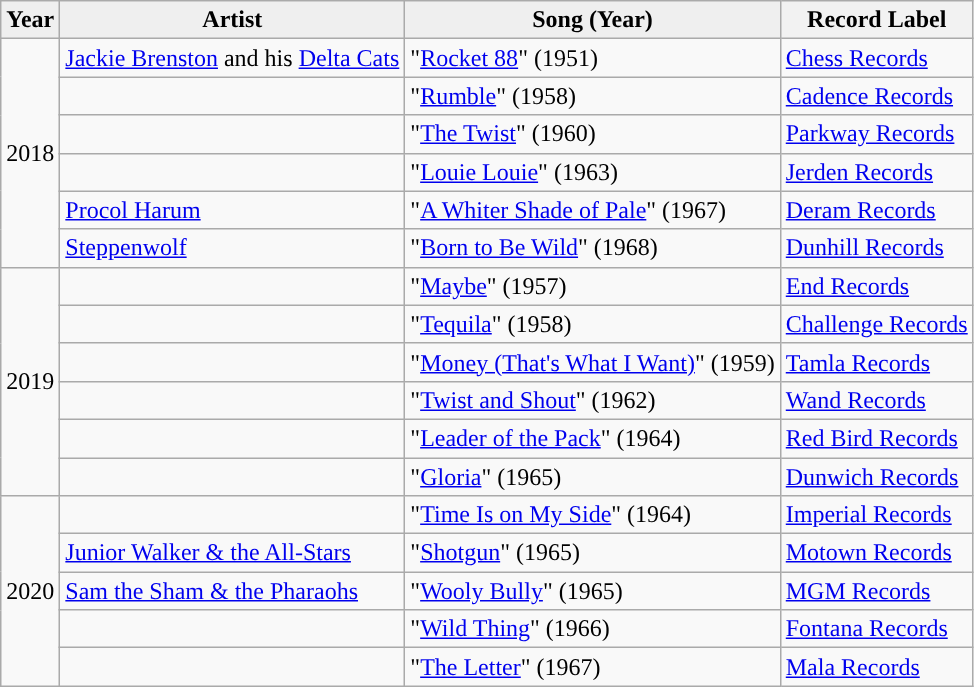<table class="wikitable sortable">
<tr>
<th style="background:#efefef;">Year</th>
<th style="background:#efefef;">Artist</th>
<th style="background:#efefef;">Song (Year)</th>
<th>Record Label</th>
</tr>
<tr>
<td rowspan="6">2018</td>
<td data-sort-value="Brenston, Jackie"><a href='#'>Jackie Brenston</a> and his <a href='#'>Delta Cats</a></td>
<td>"<a href='#'>Rocket 88</a>" (1951)</td>
<td><a href='#'>Chess Records</a></td>
</tr>
<tr>
<td></td>
<td>"<a href='#'>Rumble</a>" (1958)</td>
<td><a href='#'>Cadence Records</a></td>
</tr>
<tr>
<td></td>
<td>"<a href='#'>The Twist</a>" (1960)</td>
<td><a href='#'>Parkway Records</a></td>
</tr>
<tr>
<td></td>
<td>"<a href='#'>Louie Louie</a>" (1963)</td>
<td><a href='#'>Jerden Records</a></td>
</tr>
<tr>
<td><a href='#'>Procol Harum</a></td>
<td>"<a href='#'>A Whiter Shade of Pale</a>" (1967)</td>
<td><a href='#'>Deram Records</a></td>
</tr>
<tr>
<td><a href='#'>Steppenwolf</a></td>
<td>"<a href='#'>Born to Be Wild</a>" (1968)</td>
<td><a href='#'>Dunhill Records</a></td>
</tr>
<tr>
<td rowspan="6">2019</td>
<td></td>
<td>"<a href='#'>Maybe</a>" (1957)</td>
<td><a href='#'>End Records</a></td>
</tr>
<tr>
<td></td>
<td>"<a href='#'>Tequila</a>" (1958)</td>
<td><a href='#'>Challenge Records</a></td>
</tr>
<tr>
<td></td>
<td>"<a href='#'>Money (That's What I Want)</a>" (1959)</td>
<td><a href='#'>Tamla Records</a></td>
</tr>
<tr>
<td></td>
<td>"<a href='#'>Twist and Shout</a>" (1962)</td>
<td><a href='#'>Wand Records</a></td>
</tr>
<tr>
<td></td>
<td>"<a href='#'>Leader of the Pack</a>" (1964)</td>
<td><a href='#'>Red Bird Records</a></td>
</tr>
<tr>
<td></td>
<td>"<a href='#'>Gloria</a>" (1965)</td>
<td><a href='#'>Dunwich Records</a></td>
</tr>
<tr>
<td rowspan="5">2020</td>
<td></td>
<td>"<a href='#'>Time Is on My Side</a>" (1964)</td>
<td><a href='#'>Imperial Records</a></td>
</tr>
<tr>
<td><a href='#'>Junior Walker & the All-Stars</a></td>
<td>"<a href='#'>Shotgun</a>" (1965)</td>
<td><a href='#'>Motown Records</a></td>
</tr>
<tr>
<td><a href='#'>Sam the Sham & the Pharaohs</a></td>
<td>"<a href='#'>Wooly Bully</a>" (1965)</td>
<td><a href='#'>MGM Records</a></td>
</tr>
<tr>
<td></td>
<td>"<a href='#'>Wild Thing</a>" (1966)</td>
<td><a href='#'>Fontana Records</a></td>
</tr>
<tr>
<td></td>
<td>"<a href='#'>The Letter</a>" (1967)</td>
<td><a href='#'>Mala Records</a></td>
</tr>
</table>
